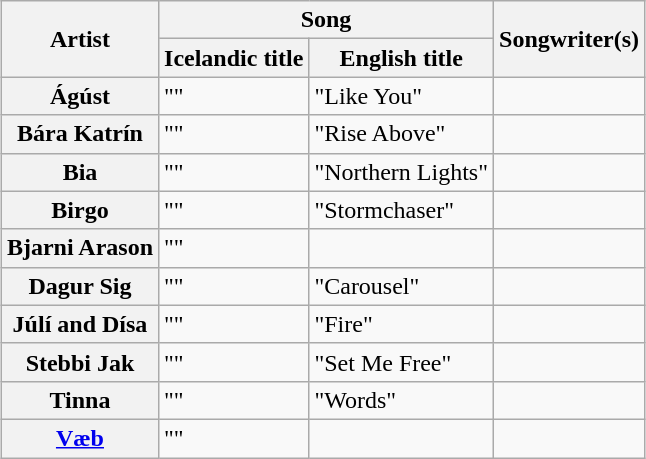<table class="sortable wikitable plainrowheaders" style="margin: 1em auto 1em auto">
<tr>
<th scope="col" rowspan="2">Artist</th>
<th scope="col" colspan="2">Song</th>
<th scope="col" rowspan="2" class="unsortable">Songwriter(s)</th>
</tr>
<tr>
<th scope="col">Icelandic title</th>
<th scope="col">English title</th>
</tr>
<tr>
<th scope="row">Ágúst</th>
<td>""</td>
<td>"Like You"</td>
<td></td>
</tr>
<tr>
<th scope="row">Bára Katrín</th>
<td>""</td>
<td>"Rise Above"</td>
<td></td>
</tr>
<tr>
<th scope="row">Bia</th>
<td>""</td>
<td>"Northern Lights"</td>
<td></td>
</tr>
<tr>
<th scope="row">Birgo</th>
<td>""</td>
<td>"Stormchaser"</td>
<td></td>
</tr>
<tr>
<th scope="row">Bjarni Arason</th>
<td>""</td>
<td></td>
<td></td>
</tr>
<tr>
<th scope="row">Dagur Sig</th>
<td>""</td>
<td>"Carousel"</td>
<td></td>
</tr>
<tr>
<th scope="row">Júlí and Dísa</th>
<td>""</td>
<td>"Fire"</td>
<td></td>
</tr>
<tr>
<th scope="row">Stebbi Jak</th>
<td>""</td>
<td>"Set Me Free"</td>
<td></td>
</tr>
<tr>
<th scope="row">Tinna</th>
<td>""</td>
<td>"Words"</td>
<td></td>
</tr>
<tr>
<th scope="row"><a href='#'>Væb</a></th>
<td>""</td>
<td></td>
<td></td>
</tr>
</table>
